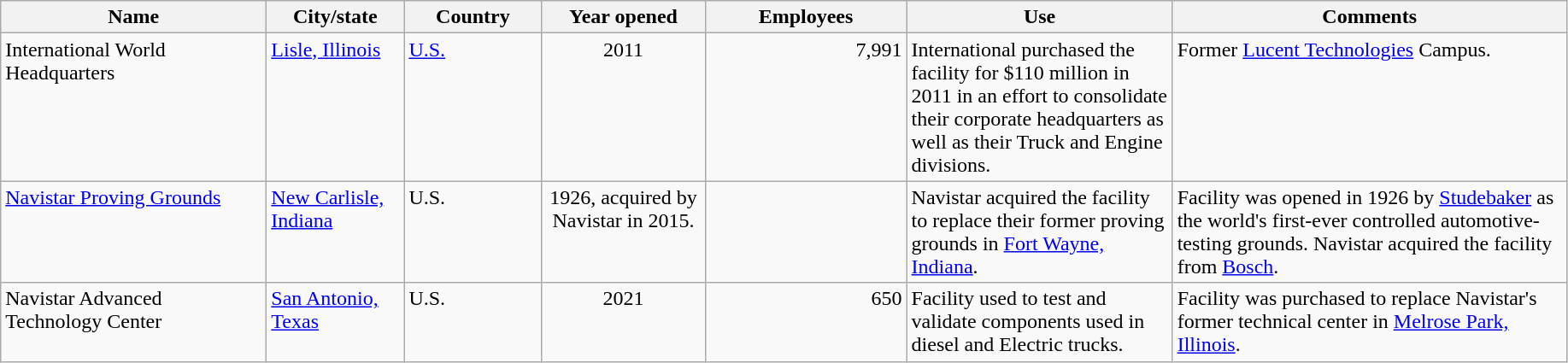<table class="wikitable sortable">
<tr>
<th style="width:200px;">Name</th>
<th style="width:100px;">City/state</th>
<th style="width:100px;">Country</th>
<th style="width:120px;">Year opened</th>
<th style="width:150px;">Employees</th>
<th style="width:200px;">Use</th>
<th style="width:300px;" class="unsortable">Comments</th>
</tr>
<tr valign="top">
<td style="text-align:left;">International World Headquarters</td>
<td style="text-align:left;"><a href='#'>Lisle, Illinois</a></td>
<td style="text-align:left;"><a href='#'>U.S.</a></td>
<td style="text-align:center;">2011</td>
<td style="text-align:right;">7,991</td>
<td style="text-align:left;">International purchased the facility for $110 million in 2011 in an effort to consolidate their corporate headquarters as well as their Truck and Engine divisions.</td>
<td>Former <a href='#'>Lucent Technologies</a> Campus.</td>
</tr>
<tr valign="top">
<td style="text-align:left;"><a href='#'>Navistar Proving Grounds</a></td>
<td style="text-align:left;"><a href='#'>New Carlisle, Indiana</a></td>
<td style="text-align:left;">U.S.</td>
<td style="text-align:center;">1926, acquired by Navistar in 2015.</td>
<td style="text-align:right;"></td>
<td style="text-align:left;">Navistar acquired the facility to replace their former proving grounds in <a href='#'>Fort Wayne, Indiana</a>.</td>
<td>Facility was opened in 1926 by <a href='#'>Studebaker</a> as the world's first-ever controlled automotive-testing grounds. Navistar acquired the facility from <a href='#'>Bosch</a>.</td>
</tr>
<tr valign="top">
<td style="text-align:left;">Navistar Advanced Technology Center</td>
<td style="text-align:left;"><a href='#'>San Antonio, Texas</a></td>
<td style="text-align:left;">U.S.</td>
<td style="text-align:center;">2021</td>
<td style="text-align:right;">650</td>
<td style="text-align:left;">Facility used to test and validate components used in diesel and Electric trucks.</td>
<td>Facility was purchased to replace Navistar's former technical center in <a href='#'>Melrose Park, Illinois</a>.</td>
</tr>
</table>
